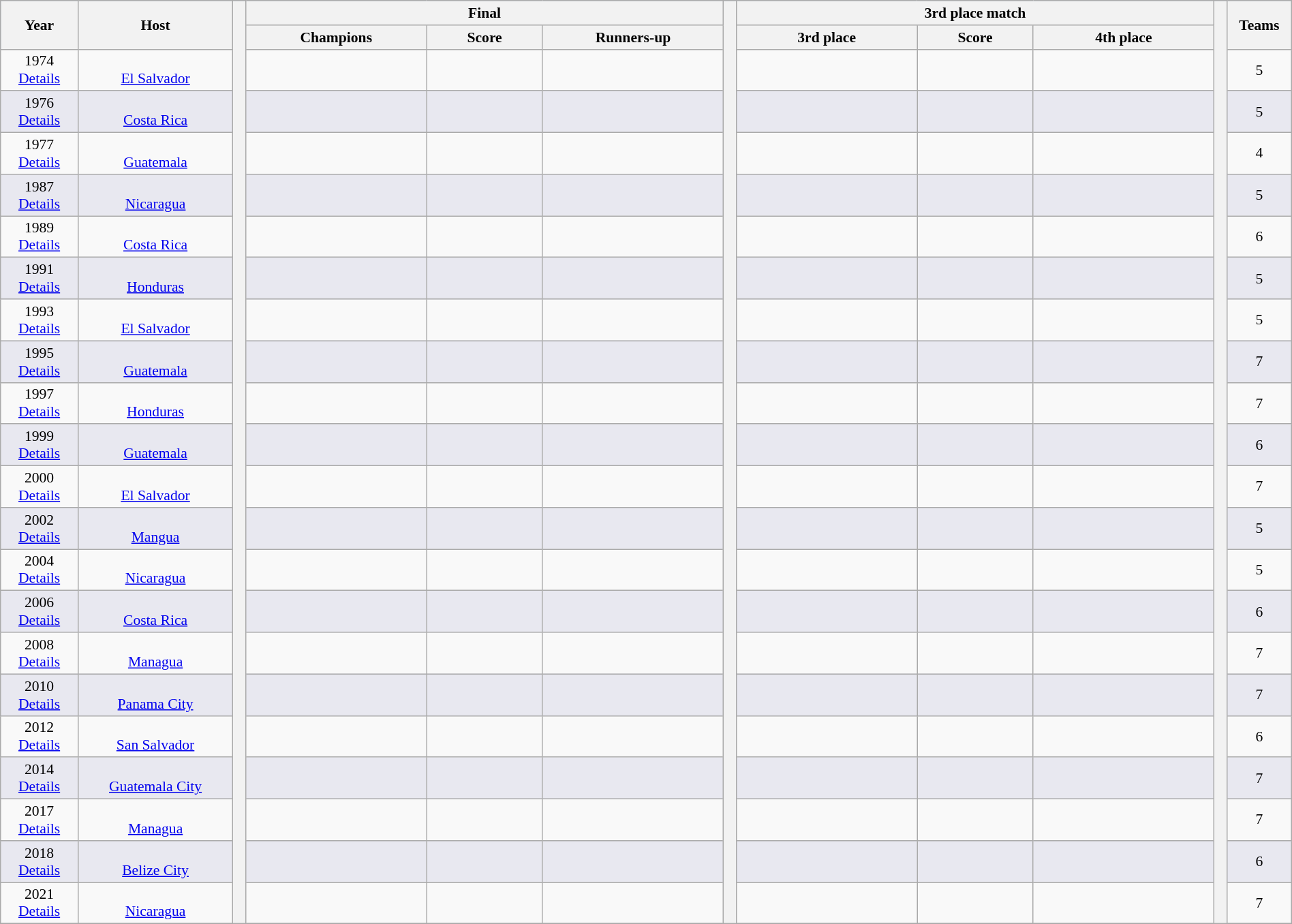<table class="wikitable" style="font-size:90%; width: 100%; text-align: center;">
<tr bgcolor=#c1d8ff>
<th rowspan=2 width=6%>Year</th>
<th rowspan=2 width=12%>Host</th>
<th width=1% rowspan=32 bgcolor=ffffff></th>
<th colspan=3>Final</th>
<th width=1% rowspan=32 bgcolor=ffffff></th>
<th colspan=3>3rd place match</th>
<th width=1% rowspan=32 bgcolor=#ffffff></th>
<th rowspan=2 width=5%>Teams</th>
</tr>
<tr bgcolor=#efefef>
<th width=14%>Champions</th>
<th width=9%>Score</th>
<th width=14%>Runners-up</th>
<th width=14%>3rd place</th>
<th width=9%>Score</th>
<th width=14%>4th place</th>
</tr>
<tr>
<td>1974<br><a href='#'>Details</a></td>
<td><br><a href='#'>El Salvador</a></td>
<td><strong></strong></td>
<td></td>
<td></td>
<td></td>
<td></td>
<td></td>
<td>5</td>
</tr>
<tr bgcolor=#E8E8F0>
<td>1976<br><a href='#'>Details</a></td>
<td><br><a href='#'>Costa Rica</a></td>
<td><strong></strong></td>
<td></td>
<td></td>
<td></td>
<td></td>
<td></td>
<td>5</td>
</tr>
<tr>
<td>1977<br><a href='#'>Details</a></td>
<td><br><a href='#'>Guatemala</a></td>
<td><strong></strong></td>
<td></td>
<td></td>
<td></td>
<td></td>
<td></td>
<td>4</td>
</tr>
<tr bgcolor=#E8E8F0>
<td>1987<br><a href='#'>Details</a></td>
<td><br><a href='#'>Nicaragua</a></td>
<td><strong></strong></td>
<td></td>
<td></td>
<td></td>
<td></td>
<td></td>
<td>5</td>
</tr>
<tr>
<td>1989<br><a href='#'>Details</a></td>
<td><br><a href='#'>Costa Rica</a></td>
<td><strong></strong></td>
<td></td>
<td></td>
<td></td>
<td></td>
<td></td>
<td>6</td>
</tr>
<tr bgcolor=#E8E8F0>
<td>1991<br><a href='#'>Details</a></td>
<td><br><a href='#'>Honduras</a></td>
<td><strong></strong></td>
<td></td>
<td></td>
<td></td>
<td></td>
<td></td>
<td>5</td>
</tr>
<tr>
<td>1993<br><a href='#'>Details</a></td>
<td><br><a href='#'>El Salvador</a></td>
<td><strong></strong></td>
<td></td>
<td></td>
<td></td>
<td></td>
<td></td>
<td>5</td>
</tr>
<tr bgcolor=#E8E8F0>
<td>1995<br><a href='#'>Details</a></td>
<td><br><a href='#'>Guatemala</a></td>
<td><strong></strong></td>
<td></td>
<td></td>
<td></td>
<td></td>
<td></td>
<td>7</td>
</tr>
<tr>
<td>1997<br><a href='#'>Details</a></td>
<td><br><a href='#'>Honduras</a></td>
<td><strong></strong></td>
<td></td>
<td></td>
<td></td>
<td></td>
<td></td>
<td>7</td>
</tr>
<tr bgcolor=#E8E8F0>
<td>1999<br><a href='#'>Details</a></td>
<td><br><a href='#'>Guatemala</a></td>
<td><strong></strong></td>
<td></td>
<td></td>
<td></td>
<td></td>
<td></td>
<td>6</td>
</tr>
<tr>
<td>2000<br><a href='#'>Details</a></td>
<td><br><a href='#'>El Salvador</a></td>
<td><strong></strong></td>
<td></td>
<td></td>
<td></td>
<td></td>
<td></td>
<td>7</td>
</tr>
<tr bgcolor=#E8E8F0>
<td>2002<br><a href='#'>Details</a></td>
<td><br><a href='#'>Mangua</a></td>
<td><strong></strong></td>
<td></td>
<td></td>
<td></td>
<td></td>
<td></td>
<td>5</td>
</tr>
<tr>
<td>2004<br><a href='#'>Details</a></td>
<td><br><a href='#'>Nicaragua</a></td>
<td><strong></strong></td>
<td></td>
<td></td>
<td></td>
<td></td>
<td></td>
<td>5</td>
</tr>
<tr bgcolor=#E8E8F0>
<td>2006<br><a href='#'>Details</a></td>
<td><br><a href='#'>Costa Rica</a></td>
<td><strong></strong></td>
<td></td>
<td></td>
<td></td>
<td></td>
<td></td>
<td>6</td>
</tr>
<tr>
<td>2008<br><a href='#'>Details</a></td>
<td><br><a href='#'>Managua</a></td>
<td><strong></strong></td>
<td></td>
<td></td>
<td></td>
<td></td>
<td></td>
<td>7</td>
</tr>
<tr bgcolor=#E8E8F0>
<td>2010<br><a href='#'>Details</a></td>
<td><br><a href='#'>Panama City</a></td>
<td><strong></strong></td>
<td></td>
<td></td>
<td></td>
<td></td>
<td></td>
<td>7</td>
</tr>
<tr>
<td>2012<br><a href='#'>Details</a></td>
<td><br><a href='#'>San Salvador</a></td>
<td><strong></strong></td>
<td></td>
<td></td>
<td></td>
<td></td>
<td></td>
<td>6</td>
</tr>
<tr bgcolor=#E8E8F0>
<td>2014<br><a href='#'>Details</a></td>
<td><br><a href='#'>Guatemala City</a></td>
<td><strong></strong></td>
<td></td>
<td></td>
<td></td>
<td></td>
<td></td>
<td>7</td>
</tr>
<tr>
<td>2017<br><a href='#'>Details</a></td>
<td><br><a href='#'>Managua</a></td>
<td><strong></strong></td>
<td></td>
<td></td>
<td></td>
<td></td>
<td></td>
<td>7</td>
</tr>
<tr bgcolor=#E8E8F0>
<td>2018<br><a href='#'>Details</a></td>
<td><br><a href='#'>Belize City</a></td>
<td><strong></strong></td>
<td></td>
<td></td>
<td></td>
<td></td>
<td></td>
<td>6</td>
</tr>
<tr>
<td>2021<br><a href='#'>Details</a></td>
<td><br><a href='#'>Nicaragua</a></td>
<td><strong></strong></td>
<td></td>
<td></td>
<td></td>
<td></td>
<td></td>
<td>7</td>
</tr>
<tr>
</tr>
</table>
